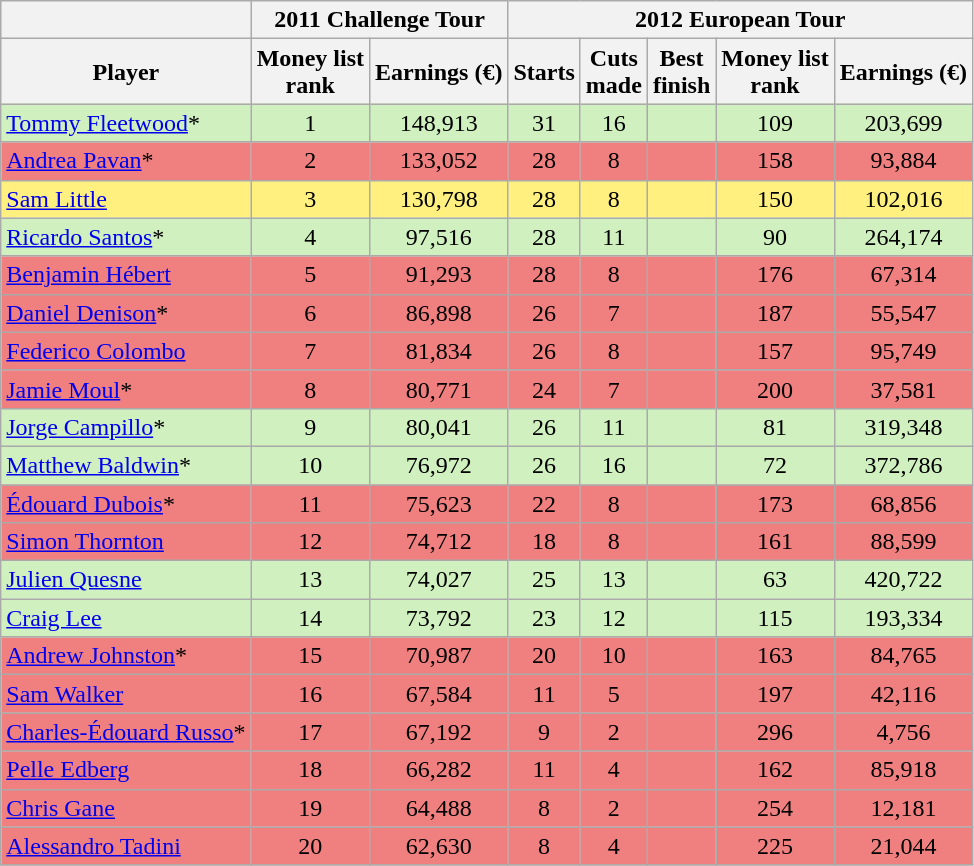<table class="wikitable sortable" style="text-align:center">
<tr>
<th></th>
<th colspan=2>2011 Challenge Tour</th>
<th colspan=6>2012 European Tour</th>
</tr>
<tr>
<th>Player</th>
<th>Money list<br>rank</th>
<th>Earnings (€)</th>
<th>Starts</th>
<th>Cuts<br>made</th>
<th>Best<br>finish</th>
<th>Money list<br>rank</th>
<th>Earnings (€)</th>
</tr>
<tr style="background:#D0F0C0;">
<td align=left> <a href='#'>Tommy Fleetwood</a>*</td>
<td>1</td>
<td>148,913</td>
<td>31</td>
<td>16</td>
<td></td>
<td>109</td>
<td>203,699</td>
</tr>
<tr style="background:#F08080;">
<td align=left> <a href='#'>Andrea Pavan</a>*</td>
<td>2</td>
<td>133,052</td>
<td>28</td>
<td>8</td>
<td></td>
<td>158</td>
<td>93,884</td>
</tr>
<tr style="background:#FFF080;">
<td align=left> <a href='#'>Sam Little</a></td>
<td>3</td>
<td>130,798</td>
<td>28</td>
<td>8</td>
<td></td>
<td>150</td>
<td>102,016</td>
</tr>
<tr style="background:#D0F0C0;">
<td align=left> <a href='#'>Ricardo Santos</a>*</td>
<td>4</td>
<td>97,516</td>
<td>28</td>
<td>11</td>
<td></td>
<td>90</td>
<td>264,174</td>
</tr>
<tr style="background:#F08080;">
<td align=left> <a href='#'>Benjamin Hébert</a></td>
<td>5</td>
<td>91,293</td>
<td>28</td>
<td>8</td>
<td></td>
<td>176</td>
<td>67,314</td>
</tr>
<tr style="background:#F08080;">
<td align=left> <a href='#'>Daniel Denison</a>*</td>
<td>6</td>
<td>86,898</td>
<td>26</td>
<td>7</td>
<td></td>
<td>187</td>
<td>55,547</td>
</tr>
<tr style="background:#F08080;">
<td align=left> <a href='#'>Federico Colombo</a></td>
<td>7</td>
<td>81,834</td>
<td>26</td>
<td>8</td>
<td></td>
<td>157</td>
<td>95,749</td>
</tr>
<tr style="background:#F08080;">
<td align=left> <a href='#'>Jamie Moul</a>*</td>
<td>8</td>
<td>80,771</td>
<td>24</td>
<td>7</td>
<td></td>
<td>200</td>
<td>37,581</td>
</tr>
<tr style="background:#D0F0C0;">
<td align=left> <a href='#'>Jorge Campillo</a>*</td>
<td>9</td>
<td>80,041</td>
<td>26</td>
<td>11</td>
<td></td>
<td>81</td>
<td>319,348</td>
</tr>
<tr style="background:#D0F0C0;">
<td align=left> <a href='#'>Matthew Baldwin</a>*</td>
<td>10</td>
<td>76,972</td>
<td>26</td>
<td>16</td>
<td></td>
<td>72</td>
<td>372,786</td>
</tr>
<tr style="background:#F08080;">
<td align=left> <a href='#'>Édouard Dubois</a>*</td>
<td>11</td>
<td>75,623</td>
<td>22</td>
<td>8</td>
<td></td>
<td>173</td>
<td>68,856</td>
</tr>
<tr style="background:#F08080;">
<td align=left> <a href='#'>Simon Thornton</a></td>
<td>12</td>
<td>74,712</td>
<td>18</td>
<td>8</td>
<td></td>
<td>161</td>
<td>88,599</td>
</tr>
<tr style="background:#D0F0C0;">
<td align=left> <a href='#'>Julien Quesne</a></td>
<td>13</td>
<td>74,027</td>
<td>25</td>
<td>13</td>
<td></td>
<td>63</td>
<td>420,722</td>
</tr>
<tr style="background:#D0F0C0;">
<td align=left> <a href='#'>Craig Lee</a></td>
<td>14</td>
<td>73,792</td>
<td>23</td>
<td>12</td>
<td></td>
<td>115</td>
<td>193,334</td>
</tr>
<tr style="background:#F08080;">
<td align=left> <a href='#'>Andrew Johnston</a>*</td>
<td>15</td>
<td>70,987</td>
<td>20</td>
<td>10</td>
<td></td>
<td>163</td>
<td>84,765</td>
</tr>
<tr style="background:#F08080;">
<td align=left> <a href='#'>Sam Walker</a></td>
<td>16</td>
<td>67,584</td>
<td>11</td>
<td>5</td>
<td></td>
<td>197</td>
<td>42,116</td>
</tr>
<tr style="background:#F08080;">
<td align=left> <a href='#'>Charles-Édouard Russo</a>*</td>
<td>17</td>
<td>67,192</td>
<td>9</td>
<td>2</td>
<td></td>
<td>296</td>
<td>4,756</td>
</tr>
<tr style="background:#F08080;">
<td align=left> <a href='#'>Pelle Edberg</a></td>
<td>18</td>
<td>66,282</td>
<td>11</td>
<td>4</td>
<td></td>
<td>162</td>
<td>85,918</td>
</tr>
<tr style="background:#F08080;">
<td align=left> <a href='#'>Chris Gane</a></td>
<td>19</td>
<td>64,488</td>
<td>8</td>
<td>2</td>
<td></td>
<td>254</td>
<td>12,181</td>
</tr>
<tr style="background:#F08080;">
<td align=left> <a href='#'>Alessandro Tadini</a></td>
<td>20</td>
<td>62,630</td>
<td>8</td>
<td>4</td>
<td></td>
<td>225</td>
<td>21,044</td>
</tr>
</table>
